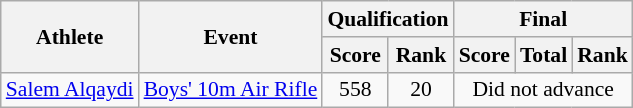<table class="wikitable" style="font-size:90%">
<tr>
<th rowspan="2">Athlete</th>
<th rowspan="2">Event</th>
<th colspan="2">Qualification</th>
<th colspan="3">Final</th>
</tr>
<tr>
<th>Score</th>
<th>Rank</th>
<th>Score</th>
<th>Total</th>
<th>Rank</th>
</tr>
<tr>
<td><a href='#'>Salem Alqaydi</a></td>
<td><a href='#'>Boys' 10m Air Rifle</a></td>
<td align=center>558</td>
<td align=center>20</td>
<td colspan=3 align=center>Did not advance</td>
</tr>
</table>
